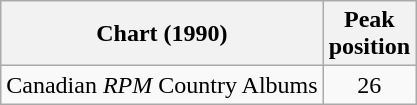<table class="wikitable">
<tr>
<th>Chart (1990)</th>
<th>Peak<br>position</th>
</tr>
<tr>
<td>Canadian <em>RPM</em> Country Albums</td>
<td align="center">26</td>
</tr>
</table>
